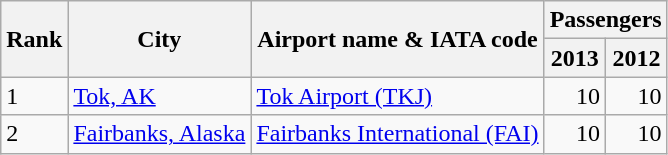<table class="wikitable">
<tr>
<th rowspan="2">Rank</th>
<th rowspan="2">City</th>
<th rowspan="2">Airport name & IATA code</th>
<th colspan="2">Passengers</th>
</tr>
<tr>
<th>2013</th>
<th>2012</th>
</tr>
<tr>
<td>1</td>
<td><a href='#'>Tok, AK</a></td>
<td><a href='#'>Tok Airport (TKJ)</a></td>
<td align="right">10</td>
<td align="right">10</td>
</tr>
<tr>
<td>2</td>
<td><a href='#'>Fairbanks, Alaska</a></td>
<td><a href='#'>Fairbanks International (FAI)</a></td>
<td align="right">10</td>
<td align="right">10</td>
</tr>
</table>
